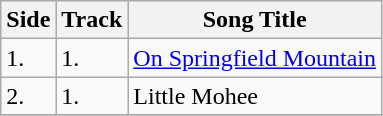<table class="wikitable">
<tr>
<th>Side</th>
<th>Track</th>
<th>Song Title</th>
</tr>
<tr>
<td>1.</td>
<td>1.</td>
<td><a href='#'>On Springfield Mountain</a></td>
</tr>
<tr>
<td>2.</td>
<td>1.</td>
<td>Little Mohee</td>
</tr>
<tr>
</tr>
</table>
